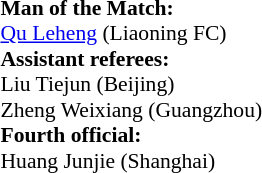<table style="width:100%; font-size:90%;">
<tr>
<td><br><strong>Man of the Match:</strong>
<br>  <a href='#'>Qu Leheng</a> (Liaoning FC) 
<br>
<strong>Assistant referees:</strong>
<br>Liu Tiejun (Beijing)
<br>Zheng Weixiang (Guangzhou)
<br><strong>Fourth official:</strong>
<br>Huang Junjie (Shanghai)</td>
</tr>
</table>
